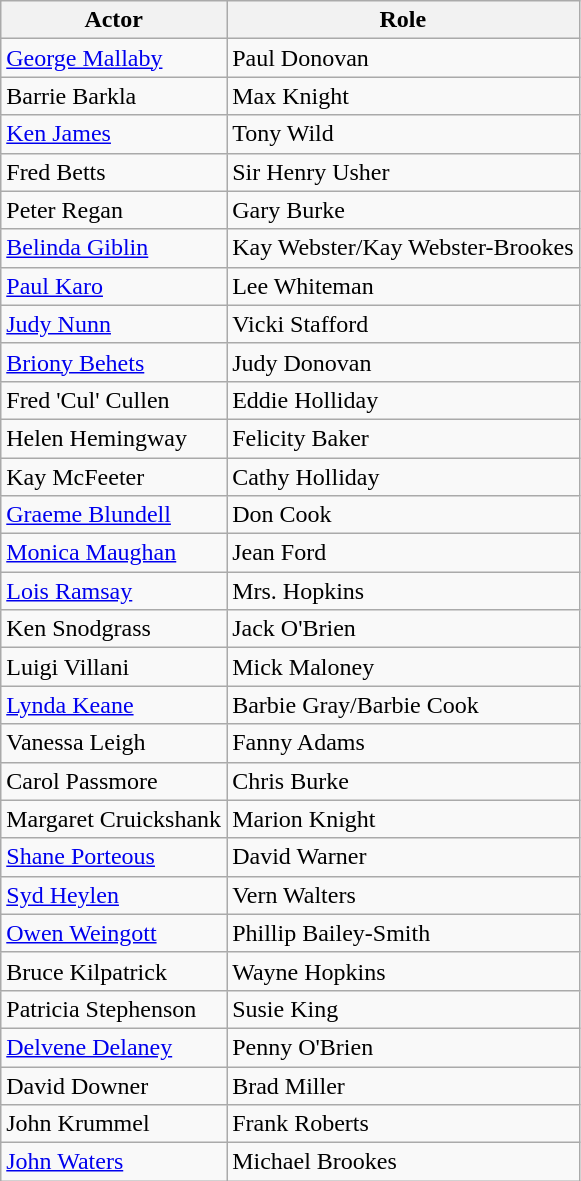<table class="wikitable">
<tr>
<th>Actor</th>
<th>Role</th>
</tr>
<tr>
<td><a href='#'>George Mallaby</a></td>
<td>Paul Donovan</td>
</tr>
<tr>
<td>Barrie Barkla</td>
<td>Max Knight</td>
</tr>
<tr>
<td><a href='#'>Ken James</a></td>
<td>Tony Wild</td>
</tr>
<tr>
<td>Fred Betts</td>
<td>Sir Henry Usher</td>
</tr>
<tr>
<td>Peter Regan</td>
<td>Gary Burke</td>
</tr>
<tr>
<td><a href='#'>Belinda Giblin</a></td>
<td>Kay Webster/Kay Webster-Brookes</td>
</tr>
<tr>
<td><a href='#'>Paul Karo</a></td>
<td>Lee Whiteman</td>
</tr>
<tr>
<td><a href='#'>Judy Nunn</a></td>
<td>Vicki Stafford</td>
</tr>
<tr>
<td><a href='#'>Briony Behets</a></td>
<td>Judy Donovan</td>
</tr>
<tr>
<td>Fred 'Cul' Cullen</td>
<td>Eddie Holliday</td>
</tr>
<tr>
<td>Helen Hemingway</td>
<td>Felicity Baker</td>
</tr>
<tr>
<td>Kay McFeeter</td>
<td>Cathy Holliday</td>
</tr>
<tr>
<td><a href='#'>Graeme Blundell</a></td>
<td>Don Cook</td>
</tr>
<tr>
<td><a href='#'>Monica Maughan</a></td>
<td>Jean Ford</td>
</tr>
<tr>
<td><a href='#'>Lois Ramsay</a></td>
<td>Mrs. Hopkins</td>
</tr>
<tr>
<td>Ken Snodgrass</td>
<td>Jack O'Brien</td>
</tr>
<tr>
<td>Luigi Villani</td>
<td>Mick Maloney</td>
</tr>
<tr>
<td><a href='#'>Lynda Keane</a></td>
<td>Barbie Gray/Barbie Cook</td>
</tr>
<tr>
<td>Vanessa Leigh</td>
<td>Fanny Adams</td>
</tr>
<tr>
<td>Carol Passmore</td>
<td>Chris Burke</td>
</tr>
<tr>
<td>Margaret Cruickshank</td>
<td>Marion Knight</td>
</tr>
<tr>
<td><a href='#'>Shane Porteous</a></td>
<td>David Warner</td>
</tr>
<tr>
<td><a href='#'>Syd Heylen</a></td>
<td>Vern Walters</td>
</tr>
<tr>
<td><a href='#'>Owen Weingott</a></td>
<td>Phillip Bailey-Smith</td>
</tr>
<tr>
<td>Bruce Kilpatrick</td>
<td>Wayne Hopkins</td>
</tr>
<tr>
<td>Patricia Stephenson</td>
<td>Susie King</td>
</tr>
<tr>
<td><a href='#'>Delvene Delaney</a></td>
<td>Penny O'Brien</td>
</tr>
<tr>
<td>David Downer</td>
<td>Brad Miller</td>
</tr>
<tr>
<td>John Krummel</td>
<td>Frank Roberts</td>
</tr>
<tr>
<td><a href='#'>John Waters</a></td>
<td>Michael Brookes</td>
</tr>
</table>
